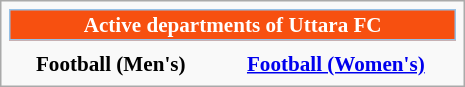<table class="infobox" style="font-size:88%; width:22em; text-align:center">
<tr>
<th colspan=3 style="font-size:100%; background-color:#F75010; color:#FFFFFF; border:1px solid #96C0E6; text-align:center;">Active departments of Uttara FC</th>
</tr>
<tr>
<th></th>
<th></th>
</tr>
<tr>
<th>Football (Men's)</th>
<th><a href='#'>Football (Women's)</a></th>
</tr>
</table>
